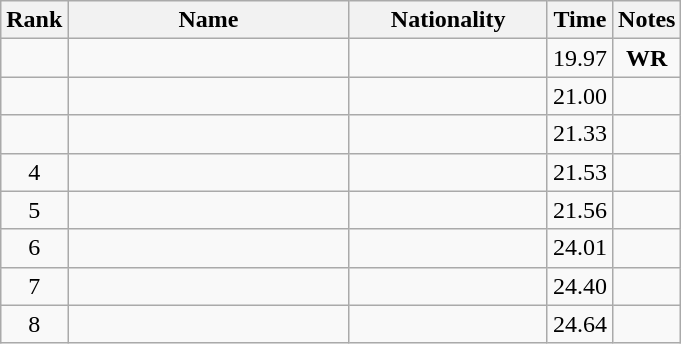<table class="wikitable sortable" style="text-align:center">
<tr>
<th>Rank</th>
<th style="width:180px">Name</th>
<th style="width:125px">Nationality</th>
<th>Time</th>
<th>Notes</th>
</tr>
<tr>
<td></td>
<td style="text-align:left;"></td>
<td style="text-align:left;"></td>
<td>19.97</td>
<td><strong>WR</strong></td>
</tr>
<tr>
<td></td>
<td style="text-align:left;"></td>
<td style="text-align:left;"></td>
<td>21.00</td>
<td></td>
</tr>
<tr>
<td></td>
<td style="text-align:left;"></td>
<td style="text-align:left;"></td>
<td>21.33</td>
<td></td>
</tr>
<tr>
<td>4</td>
<td style="text-align:left;"></td>
<td style="text-align:left;"></td>
<td>21.53</td>
<td></td>
</tr>
<tr>
<td>5</td>
<td style="text-align:left;"></td>
<td style="text-align:left;"></td>
<td>21.56</td>
<td></td>
</tr>
<tr>
<td>6</td>
<td style="text-align:left;"></td>
<td style="text-align:left;"></td>
<td>24.01</td>
<td></td>
</tr>
<tr>
<td>7</td>
<td style="text-align:left;"></td>
<td style="text-align:left;"></td>
<td>24.40</td>
<td></td>
</tr>
<tr>
<td>8</td>
<td style="text-align:left;"></td>
<td style="text-align:left;"></td>
<td>24.64</td>
<td></td>
</tr>
</table>
